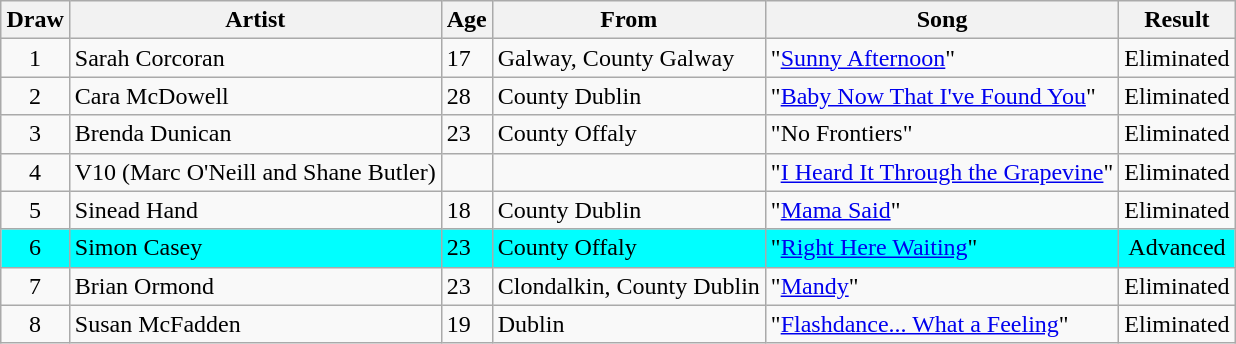<table class="sortable wikitable" style="margin: 1em auto 1em auto; text-align:center">
<tr>
<th>Draw</th>
<th>Artist</th>
<th>Age</th>
<th>From</th>
<th>Song </th>
<th>Result</th>
</tr>
<tr>
<td>1</td>
<td align="left">Sarah Corcoran</td>
<td align="left">17</td>
<td align="left">Galway, County Galway</td>
<td align="left">"<a href='#'>Sunny Afternoon</a>" </td>
<td>Eliminated</td>
</tr>
<tr>
<td>2</td>
<td align="left">Cara McDowell</td>
<td align="left">28</td>
<td align="left">County Dublin</td>
<td align="left">"<a href='#'>Baby Now That I've Found You</a>" </td>
<td>Eliminated</td>
</tr>
<tr>
<td>3</td>
<td align="left">Brenda Dunican</td>
<td align="left">23</td>
<td align="left">County Offaly</td>
<td align="left">"No Frontiers" </td>
<td>Eliminated</td>
</tr>
<tr>
<td>4</td>
<td align="left">V10 (Marc O'Neill and Shane Butler)</td>
<td align="left"></td>
<td align="left"></td>
<td align="left">"<a href='#'>I Heard It Through the Grapevine</a>" </td>
<td>Eliminated</td>
</tr>
<tr>
<td>5</td>
<td align="left">Sinead Hand</td>
<td align="left">18</td>
<td align="left">County Dublin</td>
<td align="left">"<a href='#'>Mama Said</a>" </td>
<td>Eliminated</td>
</tr>
<tr style="background:cyan;">
<td>6</td>
<td align="left">Simon Casey</td>
<td align="left">23</td>
<td align="left">County Offaly</td>
<td align="left">"<a href='#'>Right Here Waiting</a>" </td>
<td>Advanced</td>
</tr>
<tr>
<td>7</td>
<td align="left">Brian Ormond</td>
<td align="left">23</td>
<td align="left">Clondalkin, County Dublin</td>
<td align="left">"<a href='#'>Mandy</a>" </td>
<td>Eliminated</td>
</tr>
<tr>
<td>8</td>
<td align="left">Susan McFadden</td>
<td align="left">19</td>
<td align="left">Dublin</td>
<td align="left">"<a href='#'>Flashdance... What a Feeling</a>" </td>
<td>Eliminated</td>
</tr>
</table>
